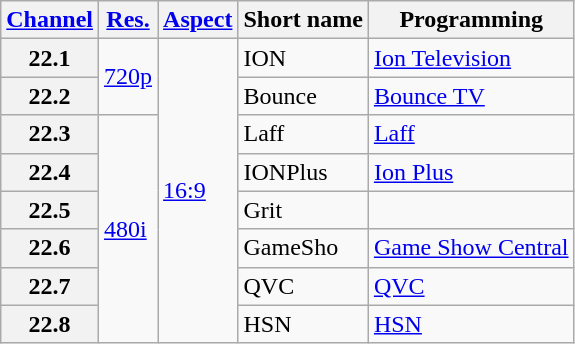<table class="wikitable">
<tr>
<th scope = "col"><a href='#'>Channel</a></th>
<th scope = "col"><a href='#'>Res.</a></th>
<th scope = "col"><a href='#'>Aspect</a></th>
<th scope = "col">Short name</th>
<th scope = "col">Programming</th>
</tr>
<tr>
<th scope = "row">22.1</th>
<td rowspan=2><a href='#'>720p</a></td>
<td rowspan=8><a href='#'>16:9</a></td>
<td>ION</td>
<td><a href='#'>Ion Television</a></td>
</tr>
<tr>
<th scope = "row">22.2</th>
<td>Bounce</td>
<td><a href='#'>Bounce TV</a></td>
</tr>
<tr>
<th scope = "row">22.3</th>
<td rowspan=6><a href='#'>480i</a></td>
<td>Laff</td>
<td><a href='#'>Laff</a></td>
</tr>
<tr>
<th scope = "row">22.4</th>
<td>IONPlus</td>
<td><a href='#'>Ion Plus</a></td>
</tr>
<tr>
<th scope = "row">22.5</th>
<td>Grit</td>
<td></td>
</tr>
<tr>
<th scope = "row">22.6</th>
<td>GameSho</td>
<td><a href='#'>Game Show Central</a></td>
</tr>
<tr>
<th scope = "row">22.7</th>
<td>QVC</td>
<td><a href='#'>QVC</a></td>
</tr>
<tr>
<th scope = "row">22.8</th>
<td>HSN</td>
<td><a href='#'>HSN</a></td>
</tr>
</table>
